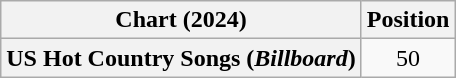<table class="wikitable plainrowheaders" style="text-align:center">
<tr>
<th scope="col">Chart (2024)</th>
<th scope="col">Position</th>
</tr>
<tr>
<th scope="row">US Hot Country Songs (<em>Billboard</em>)</th>
<td>50</td>
</tr>
</table>
